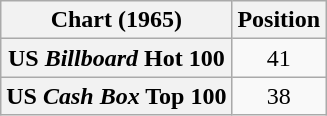<table class="wikitable sortable plainrowheaders">
<tr>
<th scope="col">Chart (1965)</th>
<th scope="col">Position</th>
</tr>
<tr>
<th scope="row">US <em>Billboard</em> Hot 100</th>
<td style="text-align:center;">41</td>
</tr>
<tr>
<th scope="row">US <em>Cash Box</em> Top 100</th>
<td style="text-align:center;">38</td>
</tr>
</table>
